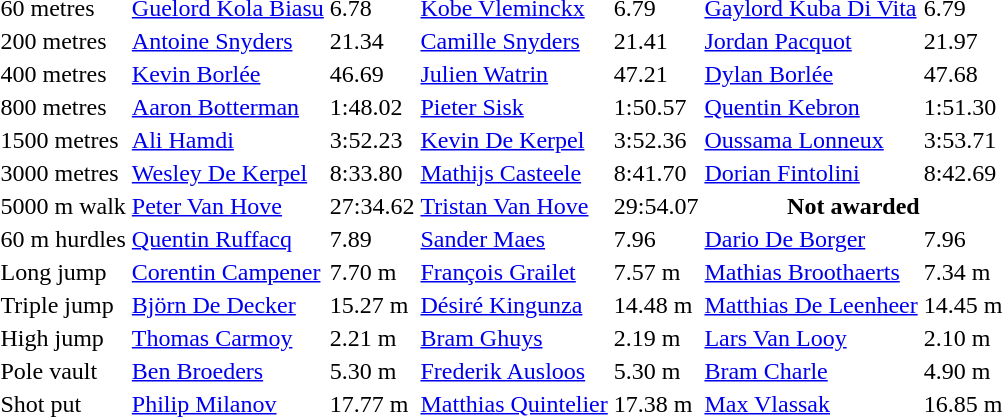<table>
<tr>
<td>60 metres</td>
<td><a href='#'>Guelord Kola Biasu</a></td>
<td>6.78</td>
<td><a href='#'>Kobe Vleminckx</a></td>
<td>6.79</td>
<td><a href='#'>Gaylord Kuba Di Vita</a></td>
<td>6.79</td>
</tr>
<tr>
<td>200 metres</td>
<td><a href='#'>Antoine Snyders</a></td>
<td>21.34</td>
<td><a href='#'>Camille Snyders</a></td>
<td>21.41</td>
<td><a href='#'>Jordan Pacquot</a></td>
<td>21.97</td>
</tr>
<tr>
<td>400 metres</td>
<td><a href='#'>Kevin Borlée</a></td>
<td>46.69</td>
<td><a href='#'>Julien Watrin</a></td>
<td>47.21</td>
<td><a href='#'>Dylan Borlée</a></td>
<td>47.68</td>
</tr>
<tr>
<td>800 metres</td>
<td><a href='#'>Aaron Botterman</a></td>
<td>1:48.02</td>
<td><a href='#'>Pieter Sisk</a></td>
<td>1:50.57</td>
<td><a href='#'>Quentin Kebron</a></td>
<td>1:51.30</td>
</tr>
<tr>
<td>1500 metres</td>
<td><a href='#'>Ali Hamdi</a></td>
<td>3:52.23</td>
<td><a href='#'>Kevin De Kerpel</a></td>
<td>3:52.36</td>
<td><a href='#'>Oussama Lonneux</a></td>
<td>3:53.71</td>
</tr>
<tr>
<td>3000 metres</td>
<td><a href='#'>Wesley De Kerpel</a></td>
<td>8:33.80</td>
<td><a href='#'>Mathijs Casteele</a></td>
<td>8:41.70</td>
<td><a href='#'>Dorian Fintolini</a></td>
<td>8:42.69</td>
</tr>
<tr>
<td>5000 m walk</td>
<td><a href='#'>Peter Van Hove</a></td>
<td>27:34.62</td>
<td><a href='#'>Tristan Van Hove</a></td>
<td>29:54.07</td>
<th colspan=2>Not awarded</th>
</tr>
<tr>
<td>60 m hurdles</td>
<td><a href='#'>Quentin Ruffacq</a></td>
<td>7.89</td>
<td><a href='#'>Sander Maes</a></td>
<td>7.96</td>
<td><a href='#'>Dario De Borger</a></td>
<td>7.96</td>
</tr>
<tr>
<td>Long jump</td>
<td><a href='#'>Corentin Campener</a></td>
<td>7.70 m</td>
<td><a href='#'>François Grailet</a></td>
<td>7.57 m</td>
<td><a href='#'>Mathias Broothaerts</a></td>
<td>7.34 m</td>
</tr>
<tr>
<td>Triple jump</td>
<td><a href='#'>Björn De Decker</a></td>
<td>15.27 m</td>
<td><a href='#'>Désiré Kingunza</a></td>
<td>14.48 m</td>
<td><a href='#'>Matthias De Leenheer</a></td>
<td>14.45 m</td>
</tr>
<tr>
<td>High jump</td>
<td><a href='#'>Thomas Carmoy</a></td>
<td>2.21 m</td>
<td><a href='#'>Bram Ghuys</a></td>
<td>2.19 m</td>
<td><a href='#'>Lars Van Looy</a></td>
<td>2.10 m</td>
</tr>
<tr>
<td>Pole vault</td>
<td><a href='#'>Ben Broeders</a></td>
<td>5.30 m</td>
<td><a href='#'>Frederik Ausloos</a></td>
<td>5.30 m</td>
<td><a href='#'>Bram Charle</a></td>
<td>4.90 m</td>
</tr>
<tr>
<td>Shot put</td>
<td><a href='#'>Philip Milanov</a></td>
<td>17.77 m</td>
<td><a href='#'>Matthias Quintelier</a></td>
<td>17.38 m</td>
<td><a href='#'>Max Vlassak</a></td>
<td>16.85 m</td>
</tr>
</table>
